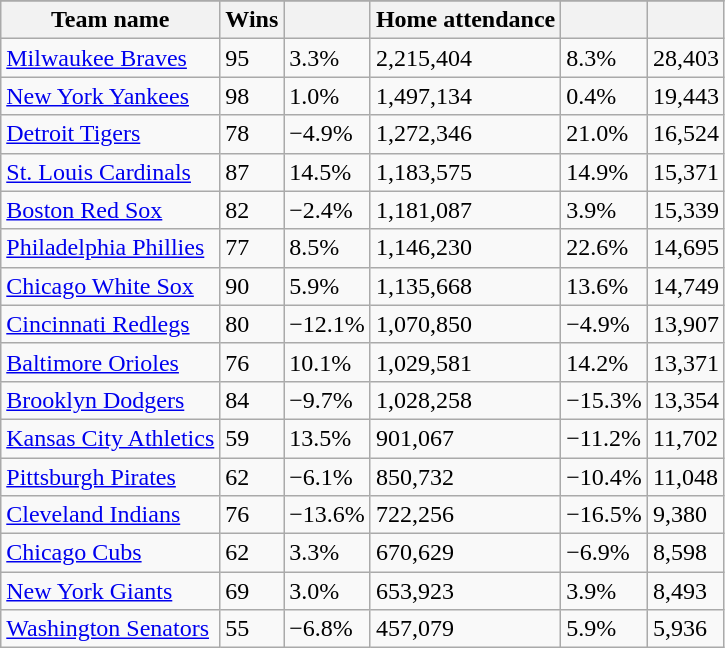<table class="wikitable sortable">
<tr style="text-align:center; font-size:larger;">
</tr>
<tr>
<th>Team name</th>
<th>Wins</th>
<th></th>
<th>Home attendance</th>
<th></th>
<th></th>
</tr>
<tr>
<td><a href='#'>Milwaukee Braves</a></td>
<td>95</td>
<td>3.3%</td>
<td>2,215,404</td>
<td>8.3%</td>
<td>28,403</td>
</tr>
<tr>
<td><a href='#'>New York Yankees</a></td>
<td>98</td>
<td>1.0%</td>
<td>1,497,134</td>
<td>0.4%</td>
<td>19,443</td>
</tr>
<tr>
<td><a href='#'>Detroit Tigers</a></td>
<td>78</td>
<td>−4.9%</td>
<td>1,272,346</td>
<td>21.0%</td>
<td>16,524</td>
</tr>
<tr>
<td><a href='#'>St. Louis Cardinals</a></td>
<td>87</td>
<td>14.5%</td>
<td>1,183,575</td>
<td>14.9%</td>
<td>15,371</td>
</tr>
<tr>
<td><a href='#'>Boston Red Sox</a></td>
<td>82</td>
<td>−2.4%</td>
<td>1,181,087</td>
<td>3.9%</td>
<td>15,339</td>
</tr>
<tr>
<td><a href='#'>Philadelphia Phillies</a></td>
<td>77</td>
<td>8.5%</td>
<td>1,146,230</td>
<td>22.6%</td>
<td>14,695</td>
</tr>
<tr>
<td><a href='#'>Chicago White Sox</a></td>
<td>90</td>
<td>5.9%</td>
<td>1,135,668</td>
<td>13.6%</td>
<td>14,749</td>
</tr>
<tr>
<td><a href='#'>Cincinnati Redlegs</a></td>
<td>80</td>
<td>−12.1%</td>
<td>1,070,850</td>
<td>−4.9%</td>
<td>13,907</td>
</tr>
<tr>
<td><a href='#'>Baltimore Orioles</a></td>
<td>76</td>
<td>10.1%</td>
<td>1,029,581</td>
<td>14.2%</td>
<td>13,371</td>
</tr>
<tr>
<td><a href='#'>Brooklyn Dodgers</a></td>
<td>84</td>
<td>−9.7%</td>
<td>1,028,258</td>
<td>−15.3%</td>
<td>13,354</td>
</tr>
<tr>
<td><a href='#'>Kansas City Athletics</a></td>
<td>59</td>
<td>13.5%</td>
<td>901,067</td>
<td>−11.2%</td>
<td>11,702</td>
</tr>
<tr>
<td><a href='#'>Pittsburgh Pirates</a></td>
<td>62</td>
<td>−6.1%</td>
<td>850,732</td>
<td>−10.4%</td>
<td>11,048</td>
</tr>
<tr>
<td><a href='#'>Cleveland Indians</a></td>
<td>76</td>
<td>−13.6%</td>
<td>722,256</td>
<td>−16.5%</td>
<td>9,380</td>
</tr>
<tr>
<td><a href='#'>Chicago Cubs</a></td>
<td>62</td>
<td>3.3%</td>
<td>670,629</td>
<td>−6.9%</td>
<td>8,598</td>
</tr>
<tr>
<td><a href='#'>New York Giants</a></td>
<td>69</td>
<td>3.0%</td>
<td>653,923</td>
<td>3.9%</td>
<td>8,493</td>
</tr>
<tr>
<td><a href='#'>Washington Senators</a></td>
<td>55</td>
<td>−6.8%</td>
<td>457,079</td>
<td>5.9%</td>
<td>5,936</td>
</tr>
</table>
